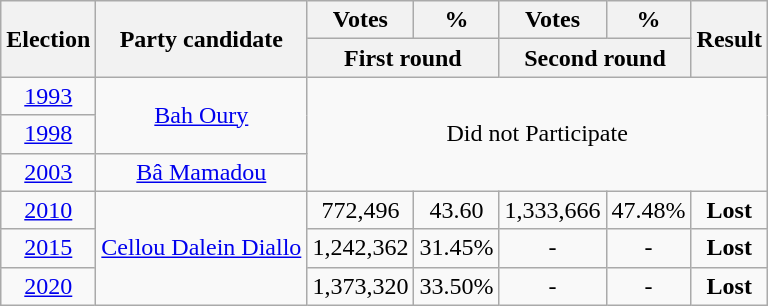<table class="wikitable" style="text-align:center">
<tr>
<th rowspan="2">Election</th>
<th rowspan="2">Party candidate</th>
<th>Votes</th>
<th>%</th>
<th><strong>Votes</strong></th>
<th><strong>%</strong></th>
<th rowspan="2"><strong>Result</strong></th>
</tr>
<tr>
<th colspan="2"><strong>First round</strong></th>
<th colspan="2"><strong>Second round</strong></th>
</tr>
<tr>
<td><a href='#'>1993</a></td>
<td rowspan="2"><a href='#'>Bah Oury</a></td>
<td colspan="5" rowspan="3">Did not Participate</td>
</tr>
<tr>
<td><a href='#'>1998</a></td>
</tr>
<tr>
<td><a href='#'>2003</a></td>
<td><a href='#'>Bâ Mamadou</a></td>
</tr>
<tr>
<td><a href='#'>2010</a></td>
<td rowspan="3"><a href='#'>Cellou Dalein Diallo</a></td>
<td>772,496</td>
<td>43.60</td>
<td>1,333,666</td>
<td>47.48%</td>
<td><strong>Lost</strong> </td>
</tr>
<tr>
<td><a href='#'>2015</a></td>
<td>1,242,362</td>
<td>31.45%</td>
<td>-</td>
<td>-</td>
<td><strong>Lost</strong> </td>
</tr>
<tr>
<td><a href='#'>2020</a></td>
<td>1,373,320</td>
<td>33.50%</td>
<td>-</td>
<td>-</td>
<td><strong>Lost</strong> </td>
</tr>
</table>
